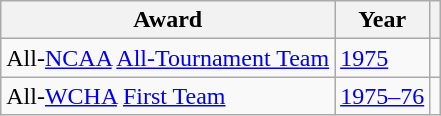<table class="wikitable">
<tr>
<th>Award</th>
<th>Year</th>
<th></th>
</tr>
<tr>
<td>All-<a href='#'>NCAA</a> <a href='#'>All-Tournament Team</a></td>
<td><a href='#'>1975</a></td>
<td></td>
</tr>
<tr>
<td>All-<a href='#'>WCHA</a> <a href='#'>First Team</a></td>
<td><a href='#'>1975–76</a></td>
<td></td>
</tr>
</table>
